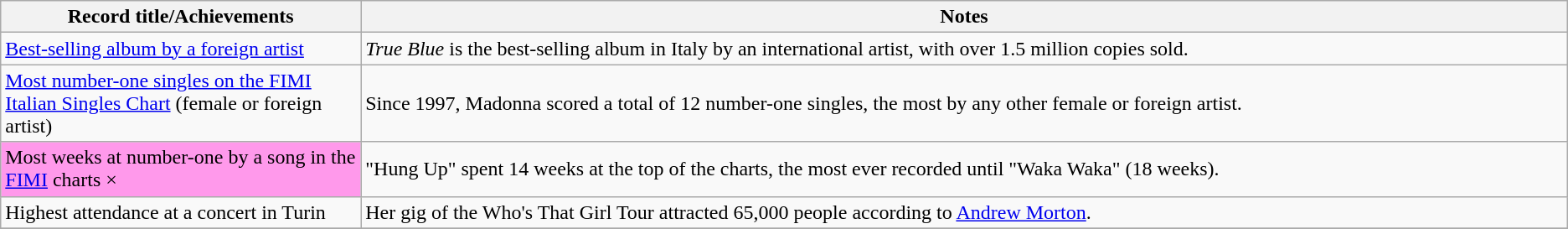<table class="wikitable sortable plainrowheaders">
<tr>
<th scope="col" width=20%>Record title/Achievements</th>
<th scope="col" width=67%>Notes</th>
</tr>
<tr>
<td><a href='#'>Best-selling album by a foreign artist</a></td>
<td><em>True Blue</em> is the best-selling album in Italy by an international artist, with over 1.5 million copies sold.</td>
</tr>
<tr>
<td><a href='#'>Most number-one singles on the FIMI Italian Singles Chart</a> (female or foreign artist)</td>
<td>Since 1997, Madonna scored a total of 12 number-one singles, the most by any other female or foreign artist.</td>
</tr>
<tr>
<td style="background-color: #ff99eb;">Most weeks at number-one by a song in the <a href='#'>FIMI</a> charts ×</td>
<td>"Hung Up" spent 14 weeks at the top of the charts, the most ever recorded until "Waka Waka" (18 weeks).</td>
</tr>
<tr>
<td>Highest attendance at a concert in Turin</td>
<td>Her gig of the Who's That Girl Tour attracted 65,000 people according to <a href='#'>Andrew Morton</a>.</td>
</tr>
<tr>
</tr>
</table>
